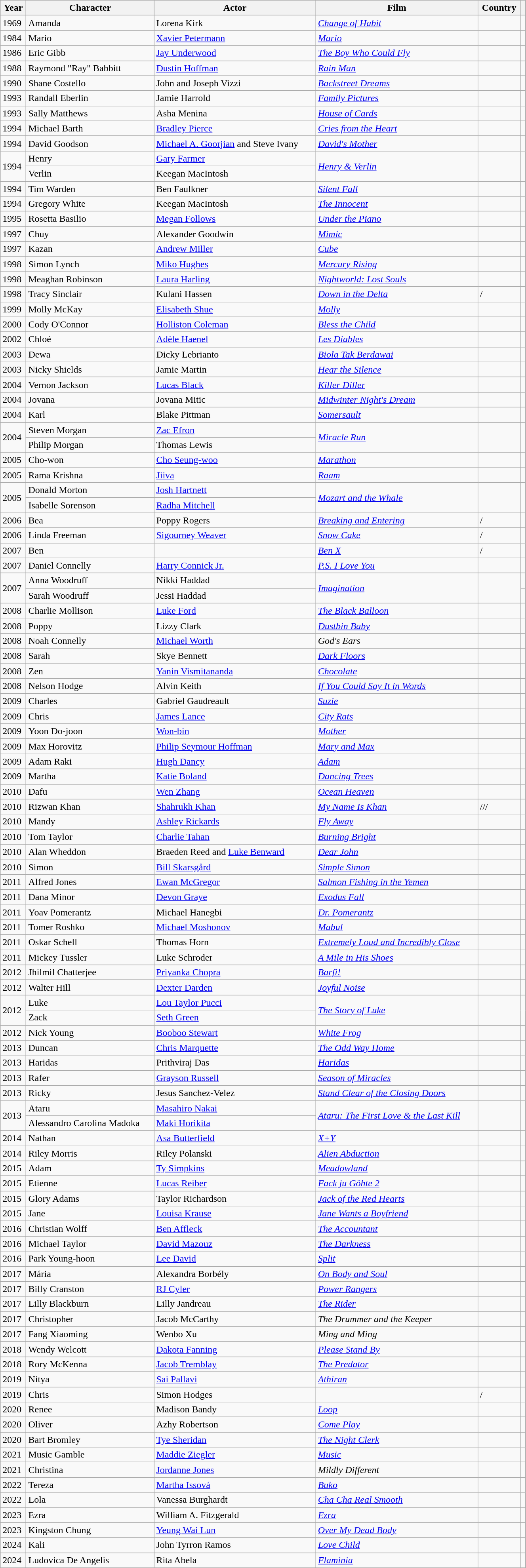<table class="wikitable sortable" style="min-width:70%">
<tr>
<th>Year</th>
<th>Character</th>
<th>Actor</th>
<th>Film</th>
<th>Country</th>
<th scope="col" class="unsortable"></th>
</tr>
<tr>
<td>1969</td>
<td>Amanda</td>
<td>Lorena Kirk</td>
<td><em><a href='#'>Change of Habit</a></em></td>
<td></td>
<td></td>
</tr>
<tr>
<td>1984</td>
<td>Mario</td>
<td><a href='#'>Xavier Petermann</a></td>
<td><em><a href='#'>Mario</a></em></td>
<td></td>
<td></td>
</tr>
<tr>
<td>1986</td>
<td>Eric Gibb</td>
<td><a href='#'>Jay Underwood</a></td>
<td><em><a href='#'>The Boy Who Could Fly</a></em></td>
<td></td>
<td></td>
</tr>
<tr>
<td>1988</td>
<td>Raymond "Ray" Babbitt</td>
<td><a href='#'>Dustin Hoffman</a></td>
<td><em><a href='#'>Rain Man</a></em></td>
<td></td>
<td></td>
</tr>
<tr>
<td>1990</td>
<td>Shane Costello</td>
<td>John and Joseph Vizzi</td>
<td><em><a href='#'>Backstreet Dreams</a></em></td>
<td></td>
<td></td>
</tr>
<tr>
<td>1993</td>
<td>Randall Eberlin</td>
<td>Jamie Harrold</td>
<td><em><a href='#'>Family Pictures</a></em></td>
<td></td>
<td></td>
</tr>
<tr>
<td>1993</td>
<td>Sally Matthews</td>
<td>Asha Menina</td>
<td><em><a href='#'>House of Cards</a></em></td>
<td></td>
<td></td>
</tr>
<tr>
<td>1994</td>
<td>Michael Barth</td>
<td><a href='#'>Bradley Pierce</a></td>
<td><em><a href='#'>Cries from the Heart</a></em></td>
<td></td>
<td></td>
</tr>
<tr>
<td>1994</td>
<td>David Goodson</td>
<td><a href='#'>Michael A. Goorjian</a> and Steve Ivany</td>
<td><em><a href='#'>David's Mother</a></em></td>
<td></td>
<td></td>
</tr>
<tr>
<td rowspan="2">1994</td>
<td>Henry</td>
<td><a href='#'>Gary Farmer</a></td>
<td rowspan="2"><em><a href='#'>Henry & Verlin</a></em></td>
<td rowspan="2"></td>
<td rowspan="2"></td>
</tr>
<tr>
<td>Verlin</td>
<td>Keegan MacIntosh</td>
</tr>
<tr>
<td>1994</td>
<td>Tim Warden</td>
<td>Ben Faulkner</td>
<td><em><a href='#'>Silent Fall</a></em></td>
<td></td>
<td></td>
</tr>
<tr>
<td>1994</td>
<td>Gregory White</td>
<td>Keegan MacIntosh</td>
<td><em><a href='#'>The Innocent</a></em></td>
<td></td>
<td></td>
</tr>
<tr>
<td>1995</td>
<td>Rosetta Basilio</td>
<td><a href='#'>Megan Follows</a></td>
<td><em><a href='#'>Under the Piano</a></em></td>
<td></td>
<td></td>
</tr>
<tr>
<td>1997</td>
<td>Chuy</td>
<td>Alexander Goodwin</td>
<td><em><a href='#'>Mimic</a></em></td>
<td></td>
<td></td>
</tr>
<tr>
<td>1997</td>
<td>Kazan</td>
<td><a href='#'>Andrew Miller</a></td>
<td><em><a href='#'>Cube</a></em></td>
<td></td>
<td></td>
</tr>
<tr>
<td>1998</td>
<td>Simon Lynch</td>
<td><a href='#'>Miko Hughes</a></td>
<td><em><a href='#'>Mercury Rising</a></em></td>
<td></td>
<td></td>
</tr>
<tr>
<td>1998</td>
<td>Meaghan Robinson</td>
<td><a href='#'>Laura Harling</a></td>
<td><em><a href='#'>Nightworld: Lost Souls</a></em></td>
<td></td>
<td></td>
</tr>
<tr>
<td>1998</td>
<td>Tracy Sinclair</td>
<td>Kulani Hassen</td>
<td><em><a href='#'>Down in the Delta</a></em></td>
<td>/</td>
<td></td>
</tr>
<tr>
<td>1999</td>
<td>Molly McKay</td>
<td><a href='#'>Elisabeth Shue</a></td>
<td><em><a href='#'>Molly</a></em></td>
<td></td>
<td></td>
</tr>
<tr>
<td>2000</td>
<td>Cody O'Connor</td>
<td><a href='#'>Holliston Coleman</a></td>
<td><em><a href='#'>Bless the Child</a></em></td>
<td></td>
<td></td>
</tr>
<tr>
<td>2002</td>
<td>Chloé</td>
<td><a href='#'>Adèle Haenel</a></td>
<td><em><a href='#'>Les Diables</a></em></td>
<td></td>
<td></td>
</tr>
<tr>
<td>2003</td>
<td>Dewa</td>
<td>Dicky Lebrianto</td>
<td><em><a href='#'>Biola Tak Berdawai</a></em></td>
<td></td>
<td></td>
</tr>
<tr>
<td>2003</td>
<td>Nicky Shields</td>
<td>Jamie Martin</td>
<td><em><a href='#'>Hear the Silence</a></em></td>
<td></td>
<td></td>
</tr>
<tr>
<td>2004</td>
<td>Vernon Jackson</td>
<td><a href='#'>Lucas Black</a></td>
<td><em><a href='#'>Killer Diller</a></em></td>
<td></td>
<td></td>
</tr>
<tr>
<td>2004</td>
<td>Jovana</td>
<td>Jovana Mitic</td>
<td><em><a href='#'>Midwinter Night's Dream</a></em></td>
<td></td>
<td></td>
</tr>
<tr>
<td>2004</td>
<td>Karl</td>
<td>Blake Pittman</td>
<td><em><a href='#'>Somersault</a></em></td>
<td></td>
<td></td>
</tr>
<tr>
<td rowspan="2">2004</td>
<td>Steven Morgan</td>
<td><a href='#'>Zac Efron</a></td>
<td rowspan="2"><em><a href='#'>Miracle Run</a></em></td>
<td rowspan="2"></td>
<td rowspan="2"></td>
</tr>
<tr>
<td>Philip Morgan</td>
<td>Thomas Lewis</td>
</tr>
<tr>
<td>2005</td>
<td>Cho-won</td>
<td><a href='#'>Cho Seung-woo</a></td>
<td><em><a href='#'>Marathon</a></em></td>
<td></td>
<td></td>
</tr>
<tr>
<td>2005</td>
<td>Rama Krishna</td>
<td><a href='#'>Jiiva</a></td>
<td><em><a href='#'>Raam</a></em></td>
<td></td>
<td></td>
</tr>
<tr>
<td rowspan="2">2005</td>
<td>Donald Morton</td>
<td><a href='#'>Josh Hartnett</a></td>
<td rowspan="2"><em><a href='#'>Mozart and the Whale</a></em></td>
<td rowspan="2"></td>
<td rowspan="2"></td>
</tr>
<tr>
<td>Isabelle Sorenson</td>
<td><a href='#'>Radha Mitchell</a></td>
</tr>
<tr>
<td>2006</td>
<td>Bea</td>
<td>Poppy Rogers</td>
<td><em><a href='#'>Breaking and Entering</a></em></td>
<td>/</td>
<td></td>
</tr>
<tr>
<td>2006</td>
<td>Linda Freeman</td>
<td><a href='#'>Sigourney Weaver</a></td>
<td><em><a href='#'>Snow Cake</a></em></td>
<td>/</td>
<td></td>
</tr>
<tr>
<td>2007</td>
<td>Ben</td>
<td></td>
<td><em><a href='#'>Ben X</a></em></td>
<td>/</td>
<td></td>
</tr>
<tr>
<td>2007</td>
<td>Daniel Connelly</td>
<td><a href='#'>Harry Connick Jr.</a></td>
<td><em><a href='#'>P.S. I Love You</a></em></td>
<td></td>
<td></td>
</tr>
<tr>
<td rowspan="2">2007</td>
<td>Anna Woodruff</td>
<td>Nikki Haddad</td>
<td rowspan="2"><em><a href='#'>Imagination</a></em></td>
<td rowspan="2"></td>
<td></td>
</tr>
<tr>
<td>Sarah Woodruff</td>
<td>Jessi Haddad</td>
<td></td>
</tr>
<tr>
<td>2008</td>
<td>Charlie Mollison</td>
<td><a href='#'>Luke Ford</a></td>
<td><em><a href='#'>The Black Balloon</a></em></td>
<td></td>
<td></td>
</tr>
<tr>
<td>2008</td>
<td>Poppy</td>
<td>Lizzy Clark</td>
<td><em><a href='#'>Dustbin Baby</a></em></td>
<td></td>
<td></td>
</tr>
<tr>
<td>2008</td>
<td>Noah Connelly</td>
<td><a href='#'>Michael Worth</a></td>
<td><em>God's Ears</em></td>
<td></td>
<td></td>
</tr>
<tr>
<td>2008</td>
<td>Sarah</td>
<td>Skye Bennett</td>
<td><em><a href='#'>Dark Floors</a></em></td>
<td></td>
<td></td>
</tr>
<tr>
<td>2008</td>
<td>Zen</td>
<td><a href='#'>Yanin Vismitananda</a></td>
<td><em><a href='#'>Chocolate</a></em></td>
<td></td>
<td></td>
</tr>
<tr>
<td>2008</td>
<td>Nelson Hodge</td>
<td>Alvin Keith</td>
<td><em><a href='#'>If You Could Say It in Words</a></em></td>
<td></td>
<td></td>
</tr>
<tr>
<td>2009</td>
<td>Charles</td>
<td>Gabriel Gaudreault</td>
<td><em><a href='#'>Suzie</a></em></td>
<td></td>
<td></td>
</tr>
<tr>
<td>2009</td>
<td>Chris</td>
<td><a href='#'>James Lance</a></td>
<td><em><a href='#'>City Rats</a></em></td>
<td></td>
<td></td>
</tr>
<tr>
<td>2009</td>
<td>Yoon Do‑joon</td>
<td><a href='#'>Won-bin</a></td>
<td><em><a href='#'>Mother</a></em></td>
<td></td>
<td></td>
</tr>
<tr>
<td>2009</td>
<td>Max Horovitz</td>
<td><a href='#'>Philip Seymour Hoffman</a></td>
<td><em><a href='#'>Mary and Max</a></em></td>
<td></td>
<td></td>
</tr>
<tr>
<td>2009</td>
<td>Adam Raki</td>
<td><a href='#'>Hugh Dancy</a></td>
<td><em><a href='#'>Adam</a></em></td>
<td></td>
<td></td>
</tr>
<tr>
<td>2009</td>
<td>Martha</td>
<td><a href='#'>Katie Boland</a></td>
<td><em><a href='#'>Dancing Trees</a></em></td>
<td></td>
<td></td>
</tr>
<tr>
<td>2010</td>
<td>Dafu</td>
<td><a href='#'>Wen Zhang</a></td>
<td><em><a href='#'>Ocean Heaven</a></em></td>
<td></td>
<td></td>
</tr>
<tr>
<td>2010</td>
<td>Rizwan Khan</td>
<td><a href='#'>Shahrukh Khan</a></td>
<td><em><a href='#'>My Name Is Khan</a></em></td>
<td>///</td>
<td></td>
</tr>
<tr>
<td>2010</td>
<td>Mandy</td>
<td><a href='#'>Ashley Rickards</a></td>
<td><em><a href='#'>Fly Away</a></em></td>
<td></td>
<td></td>
</tr>
<tr>
<td>2010</td>
<td>Tom Taylor</td>
<td><a href='#'>Charlie Tahan</a></td>
<td><em><a href='#'>Burning Bright</a></em></td>
<td></td>
<td></td>
</tr>
<tr>
<td>2010</td>
<td>Alan Wheddon</td>
<td>Braeden Reed and <a href='#'>Luke Benward</a></td>
<td><em><a href='#'>Dear John</a></em></td>
<td></td>
<td></td>
</tr>
<tr>
<td>2010</td>
<td>Simon</td>
<td><a href='#'>Bill Skarsgård</a></td>
<td><em><a href='#'>Simple Simon</a></em></td>
<td></td>
<td></td>
</tr>
<tr>
<td>2011</td>
<td>Alfred Jones</td>
<td><a href='#'>Ewan McGregor</a></td>
<td><em><a href='#'>Salmon Fishing in the Yemen</a></em></td>
<td></td>
<td></td>
</tr>
<tr>
<td>2011</td>
<td>Dana Minor</td>
<td><a href='#'>Devon Graye</a></td>
<td><em><a href='#'>Exodus Fall</a></em></td>
<td></td>
<td></td>
</tr>
<tr>
<td>2011</td>
<td>Yoav Pomerantz</td>
<td>Michael Hanegbi</td>
<td><em><a href='#'>Dr. Pomerantz</a></em></td>
<td></td>
<td></td>
</tr>
<tr>
<td>2011</td>
<td>Tomer Roshko</td>
<td><a href='#'>Michael Moshonov</a></td>
<td><em><a href='#'>Mabul</a></em></td>
<td></td>
<td></td>
</tr>
<tr>
<td>2011</td>
<td>Oskar Schell</td>
<td>Thomas Horn</td>
<td><em><a href='#'>Extremely Loud and Incredibly Close</a></em></td>
<td></td>
<td></td>
</tr>
<tr>
<td>2011</td>
<td>Mickey Tussler</td>
<td>Luke Schroder</td>
<td><em><a href='#'>A Mile in His Shoes</a></em></td>
<td></td>
<td></td>
</tr>
<tr>
<td>2012</td>
<td>Jhilmil Chatterjee</td>
<td><a href='#'>Priyanka Chopra</a></td>
<td><em><a href='#'>Barfi!</a></em></td>
<td></td>
<td></td>
</tr>
<tr>
<td>2012</td>
<td>Walter Hill</td>
<td><a href='#'>Dexter Darden</a></td>
<td><em><a href='#'>Joyful Noise</a></em></td>
<td></td>
<td></td>
</tr>
<tr>
<td rowspan="2">2012</td>
<td>Luke</td>
<td><a href='#'>Lou Taylor Pucci</a></td>
<td rowspan="2"><em><a href='#'>The Story of Luke</a></em></td>
<td rowspan="2"></td>
<td rowspan="2"></td>
</tr>
<tr>
<td>Zack</td>
<td><a href='#'>Seth Green</a></td>
</tr>
<tr>
<td>2012</td>
<td>Nick Young</td>
<td><a href='#'>Booboo Stewart</a></td>
<td><em><a href='#'>White Frog</a></em></td>
<td></td>
<td></td>
</tr>
<tr>
<td>2013</td>
<td>Duncan</td>
<td><a href='#'>Chris Marquette</a></td>
<td><em><a href='#'>The Odd Way Home</a></em></td>
<td></td>
<td></td>
</tr>
<tr>
<td>2013</td>
<td>Haridas</td>
<td>Prithviraj Das</td>
<td><em><a href='#'>Haridas</a></em></td>
<td></td>
<td></td>
</tr>
<tr>
<td>2013</td>
<td>Rafer</td>
<td><a href='#'>Grayson Russell</a></td>
<td><em><a href='#'>Season of Miracles</a></em></td>
<td></td>
<td></td>
</tr>
<tr>
<td>2013</td>
<td>Ricky</td>
<td>Jesus Sanchez-Velez</td>
<td><em><a href='#'>Stand Clear of the Closing Doors</a></em></td>
<td></td>
<td></td>
</tr>
<tr>
<td rowspan="2">2013</td>
<td>Ataru</td>
<td><a href='#'>Masahiro Nakai</a></td>
<td rowspan="2"><em><a href='#'>Ataru: The First Love & the Last Kill</a></em></td>
<td rowspan="2"></td>
<td rowspan="2"></td>
</tr>
<tr>
<td>Alessandro Carolina Madoka</td>
<td><a href='#'>Maki Horikita</a></td>
</tr>
<tr>
<td>2014</td>
<td>Nathan</td>
<td><a href='#'>Asa Butterfield</a></td>
<td><em><a href='#'>X+Y</a></em></td>
<td></td>
<td></td>
</tr>
<tr>
<td>2014</td>
<td>Riley Morris</td>
<td>Riley Polanski</td>
<td><em><a href='#'>Alien Abduction</a></em></td>
<td></td>
<td></td>
</tr>
<tr>
<td>2015</td>
<td>Adam</td>
<td><a href='#'>Ty Simpkins</a></td>
<td><em><a href='#'>Meadowland</a></em></td>
<td></td>
<td></td>
</tr>
<tr>
<td>2015</td>
<td>Etienne</td>
<td><a href='#'>Lucas Reiber</a></td>
<td><em><a href='#'>Fack ju Göhte 2</a></em></td>
<td></td>
<td></td>
</tr>
<tr>
<td>2015</td>
<td>Glory Adams</td>
<td>Taylor Richardson</td>
<td><em><a href='#'>Jack of the Red Hearts</a></em></td>
<td></td>
<td></td>
</tr>
<tr>
<td>2015</td>
<td>Jane</td>
<td><a href='#'>Louisa Krause</a></td>
<td><em><a href='#'>Jane Wants a Boyfriend</a></em></td>
<td></td>
<td></td>
</tr>
<tr>
<td>2016</td>
<td>Christian Wolff</td>
<td><a href='#'>Ben Affleck</a></td>
<td><em><a href='#'>The Accountant</a></em></td>
<td></td>
<td></td>
</tr>
<tr>
<td>2016</td>
<td>Michael Taylor</td>
<td><a href='#'>David Mazouz</a></td>
<td><em><a href='#'>The Darkness</a></em></td>
<td></td>
<td></td>
</tr>
<tr>
<td>2016</td>
<td>Park Young-hoon</td>
<td><a href='#'>Lee David</a></td>
<td><em><a href='#'>Split</a></em></td>
<td></td>
<td></td>
</tr>
<tr>
<td>2017</td>
<td>Mária</td>
<td>Alexandra Borbély</td>
<td><em><a href='#'>On Body and Soul</a></em></td>
<td></td>
<td></td>
</tr>
<tr>
<td>2017</td>
<td>Billy Cranston</td>
<td><a href='#'>RJ Cyler</a></td>
<td><em><a href='#'>Power Rangers</a></em></td>
<td></td>
<td></td>
</tr>
<tr>
<td>2017</td>
<td>Lilly Blackburn</td>
<td>Lilly Jandreau</td>
<td><em><a href='#'>The Rider</a></em></td>
<td></td>
<td></td>
</tr>
<tr>
<td>2017</td>
<td>Christopher</td>
<td>Jacob McCarthy</td>
<td><em>The Drummer and the Keeper</em></td>
<td></td>
<td></td>
</tr>
<tr>
<td>2017</td>
<td>Fang Xiaoming</td>
<td>Wenbo Xu</td>
<td><em>Ming and Ming</em></td>
<td></td>
<td></td>
</tr>
<tr>
<td>2018</td>
<td>Wendy Welcott</td>
<td><a href='#'>Dakota Fanning</a></td>
<td><em><a href='#'>Please Stand By</a></em></td>
<td></td>
<td></td>
</tr>
<tr>
<td>2018</td>
<td>Rory McKenna</td>
<td><a href='#'>Jacob Tremblay</a></td>
<td><em><a href='#'>The Predator</a></em></td>
<td></td>
<td></td>
</tr>
<tr>
<td>2019</td>
<td>Nitya</td>
<td><a href='#'>Sai Pallavi</a></td>
<td><em><a href='#'>Athiran</a></em></td>
<td></td>
<td></td>
</tr>
<tr>
<td>2019</td>
<td>Chris</td>
<td>Simon Hodges</td>
<td><em></em></td>
<td>/</td>
<td></td>
</tr>
<tr>
<td>2020</td>
<td>Renee</td>
<td>Madison Bandy</td>
<td><em><a href='#'>Loop</a></em></td>
<td></td>
<td></td>
</tr>
<tr>
<td>2020</td>
<td>Oliver</td>
<td>Azhy Robertson</td>
<td><em><a href='#'>Come Play</a></em></td>
<td></td>
<td></td>
</tr>
<tr>
<td>2020</td>
<td>Bart Bromley</td>
<td><a href='#'>Tye Sheridan</a></td>
<td><em><a href='#'>The Night Clerk</a></em></td>
<td></td>
<td></td>
</tr>
<tr>
<td>2021</td>
<td>Music Gamble</td>
<td><a href='#'>Maddie Ziegler</a></td>
<td><em><a href='#'>Music</a></em></td>
<td></td>
<td></td>
</tr>
<tr>
<td>2021</td>
<td>Christina</td>
<td><a href='#'>Jordanne Jones</a></td>
<td><em>Mildly Different</em></td>
<td></td>
<td></td>
</tr>
<tr>
<td>2022</td>
<td>Tereza</td>
<td><a href='#'>Martha Issová</a></td>
<td><em><a href='#'>Buko</a></em></td>
<td></td>
<td></td>
</tr>
<tr>
<td>2022</td>
<td>Lola</td>
<td>Vanessa Burghardt</td>
<td><em><a href='#'>Cha Cha Real Smooth</a></em></td>
<td></td>
<td></td>
</tr>
<tr>
<td>2023</td>
<td>Ezra</td>
<td>William A. Fitzgerald</td>
<td><em><a href='#'>Ezra</a></em></td>
<td></td>
<td></td>
</tr>
<tr>
<td>2023</td>
<td>Kingston Chung</td>
<td><a href='#'>Yeung Wai Lun</a></td>
<td><em><a href='#'>Over My Dead Body</a></em></td>
<td></td>
<td></td>
</tr>
<tr>
<td>2024</td>
<td>Kali</td>
<td>John Tyrron Ramos</td>
<td><em><a href='#'>Love Child</a></em></td>
<td></td>
<td></td>
</tr>
<tr>
<td>2024</td>
<td>Ludovica De Angelis</td>
<td>Rita Abela</td>
<td><em><a href='#'>Flaminia</a></em></td>
<td></td>
<td></td>
</tr>
</table>
